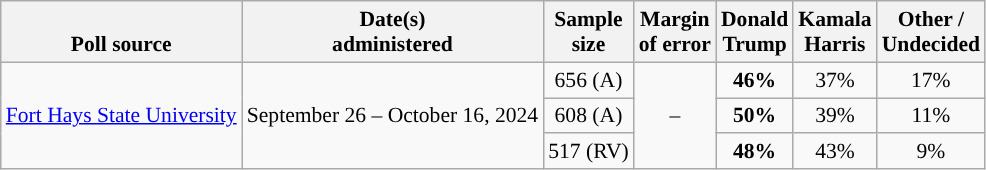<table class="wikitable sortable mw-datatable" style="font-size:90%;text-align:center;line-height:17px">
<tr valign="bottom">
<th>Poll source</th>
<th>Date(s)<br>administered</th>
<th>Sample<br>size</th>
<th>Margin<br>of error</th>
<th class="unsortable">Donald<br>Trump<br></th>
<th class="unsortable">Kamala<br>Harris<br></th>
<th class="unsortable">Other /<br>Undecided</th>
</tr>
<tr>
<td rowspan="3" style="text-align:left;"><a href='#'>Fort Hays State University</a></td>
<td rowspan="3">September 26 – October 16, 2024</td>
<td>656 (A)</td>
<td rowspan="3">–</td>
<td style="background-color:"><strong>46%</strong></td>
<td>37%</td>
<td>17%</td>
</tr>
<tr>
<td>608 (A)</td>
<td style="background-color:"><strong>50%</strong></td>
<td>39%</td>
<td>11%</td>
</tr>
<tr>
<td>517 (RV)</td>
<td style="background-color:"><strong>48%</strong></td>
<td>43%</td>
<td>9%</td>
</tr>
</table>
